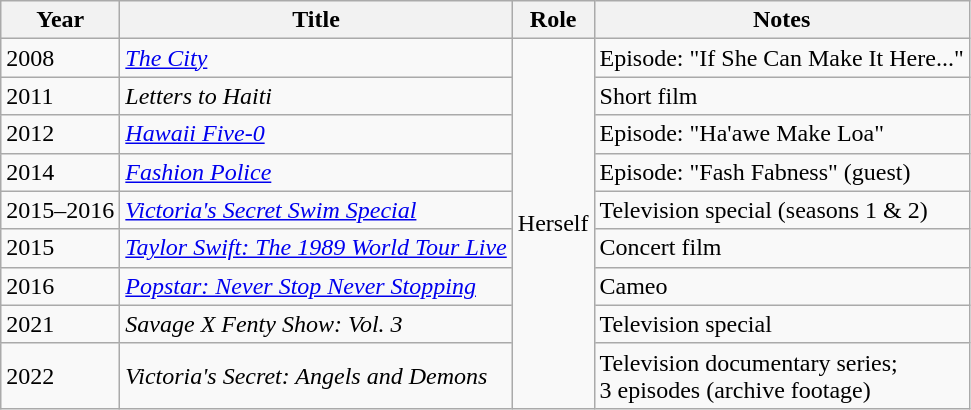<table class="wikitable sortable">
<tr>
<th>Year</th>
<th>Title</th>
<th>Role</th>
<th class="unsortable">Notes</th>
</tr>
<tr>
<td>2008</td>
<td><em><a href='#'>The City</a></em></td>
<td rowspan="9">Herself</td>
<td>Episode: "If She Can Make It Here..."</td>
</tr>
<tr>
<td>2011</td>
<td><em>Letters to Haiti</em></td>
<td>Short film</td>
</tr>
<tr>
<td>2012</td>
<td><em><a href='#'>Hawaii Five-0</a></em></td>
<td>Episode: "Ha'awe Make Loa"</td>
</tr>
<tr>
<td>2014</td>
<td><em><a href='#'>Fashion Police</a></em></td>
<td>Episode: "Fash Fabness" (guest)</td>
</tr>
<tr>
<td>2015–2016</td>
<td><em><a href='#'>Victoria's Secret Swim Special</a></em></td>
<td>Television special (seasons 1 & 2)</td>
</tr>
<tr>
<td>2015</td>
<td><em><a href='#'>Taylor Swift: The 1989 World Tour Live</a></em></td>
<td>Concert film</td>
</tr>
<tr>
<td>2016</td>
<td><em><a href='#'>Popstar: Never Stop Never Stopping</a></em></td>
<td>Cameo</td>
</tr>
<tr>
<td>2021</td>
<td><em>Savage X Fenty Show: Vol. 3</em></td>
<td>Television special</td>
</tr>
<tr>
<td>2022</td>
<td><em>Victoria's Secret: Angels and Demons</em></td>
<td>Television documentary series;<br>3 episodes (archive footage)</td>
</tr>
</table>
